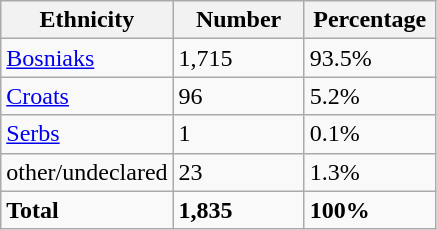<table class="wikitable">
<tr>
<th width="100px">Ethnicity</th>
<th width="80px">Number</th>
<th width="80px">Percentage</th>
</tr>
<tr>
<td><a href='#'>Bosniaks</a></td>
<td>1,715</td>
<td>93.5%</td>
</tr>
<tr>
<td><a href='#'>Croats</a></td>
<td>96</td>
<td>5.2%</td>
</tr>
<tr>
<td><a href='#'>Serbs</a></td>
<td>1</td>
<td>0.1%</td>
</tr>
<tr>
<td>other/undeclared</td>
<td>23</td>
<td>1.3%</td>
</tr>
<tr>
<td><strong>Total</strong></td>
<td><strong>1,835</strong></td>
<td><strong>100%</strong></td>
</tr>
</table>
